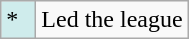<table class="wikitable">
<tr>
<td style="background:#CFECEC; width:1em">*</td>
<td>Led the league</td>
</tr>
</table>
